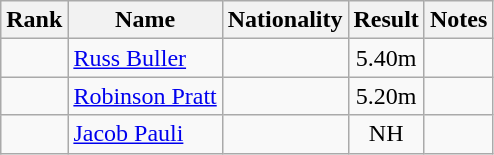<table class="wikitable sortable" style="text-align:center">
<tr>
<th>Rank</th>
<th>Name</th>
<th>Nationality</th>
<th>Result</th>
<th>Notes</th>
</tr>
<tr>
<td align=center></td>
<td align=left><a href='#'>Russ Buller</a></td>
<td align=left></td>
<td>5.40m</td>
<td></td>
</tr>
<tr>
<td align=center></td>
<td align=left><a href='#'>Robinson Pratt</a></td>
<td align=left></td>
<td>5.20m</td>
<td></td>
</tr>
<tr>
<td align=center></td>
<td align=left><a href='#'>Jacob Pauli</a></td>
<td align=left></td>
<td>NH</td>
<td></td>
</tr>
</table>
